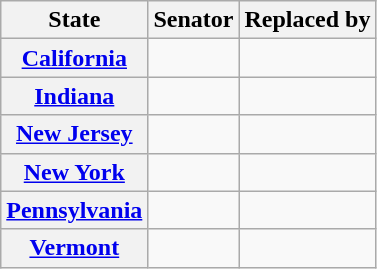<table class="wikitable sortable plainrowheaders">
<tr>
<th scope="col">State</th>
<th scope="col">Senator</th>
<th scope="col">Replaced by</th>
</tr>
<tr>
<th><a href='#'>California</a></th>
<td></td>
<td></td>
</tr>
<tr>
<th><a href='#'>Indiana</a></th>
<td></td>
<td></td>
</tr>
<tr>
<th><a href='#'>New Jersey</a></th>
<td></td>
<td></td>
</tr>
<tr>
<th><a href='#'>New York</a></th>
<td></td>
<td></td>
</tr>
<tr>
<th><a href='#'>Pennsylvania</a></th>
<td></td>
<td></td>
</tr>
<tr>
<th><a href='#'>Vermont</a></th>
<td></td>
<td></td>
</tr>
</table>
